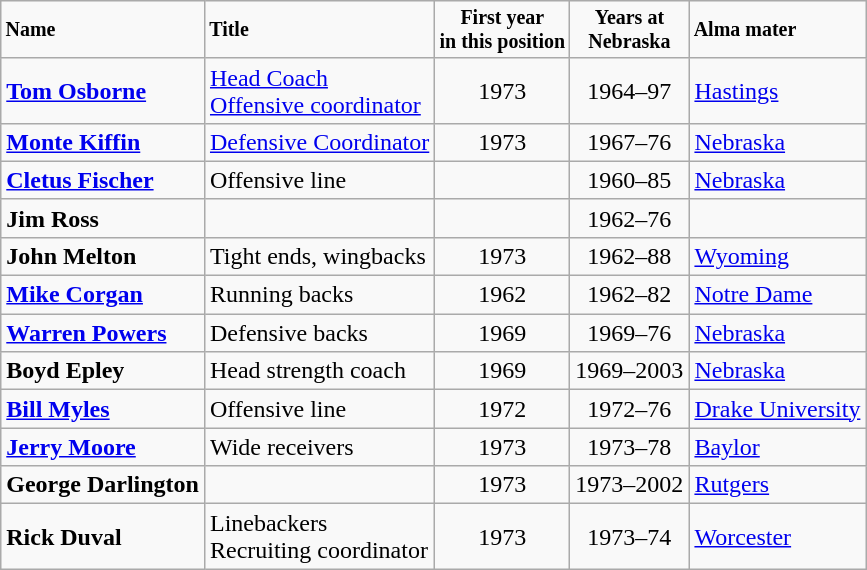<table class="wikitable">
<tr style="font-size:smaller">
<td><strong>Name</strong></td>
<td><strong>Title</strong></td>
<td align="center"><strong>First year<br>in this position</strong></td>
<td align="center"><strong>Years at<br>Nebraska</strong></td>
<td><strong>Alma mater</strong></td>
</tr>
<tr>
<td><strong><a href='#'>Tom Osborne</a></strong></td>
<td><a href='#'>Head Coach</a><br><a href='#'>Offensive coordinator</a></td>
<td align="center">1973</td>
<td align="center">1964–97</td>
<td><a href='#'>Hastings</a></td>
</tr>
<tr>
<td><strong><a href='#'>Monte Kiffin</a></strong></td>
<td><a href='#'>Defensive Coordinator</a></td>
<td align="center">1973</td>
<td align="center">1967–76</td>
<td><a href='#'>Nebraska</a></td>
</tr>
<tr>
<td><strong><a href='#'>Cletus Fischer</a></strong></td>
<td>Offensive line</td>
<td align="center"></td>
<td align="center">1960–85</td>
<td><a href='#'>Nebraska</a></td>
</tr>
<tr>
<td><strong>Jim Ross</strong></td>
<td></td>
<td align="center"></td>
<td align="center">1962–76</td>
<td></td>
</tr>
<tr>
<td><strong>John Melton</strong></td>
<td>Tight ends, wingbacks</td>
<td align="center">1973</td>
<td align="center">1962–88</td>
<td><a href='#'>Wyoming</a></td>
</tr>
<tr>
<td><strong><a href='#'>Mike Corgan</a></strong></td>
<td>Running backs</td>
<td align="center">1962</td>
<td align="center">1962–82</td>
<td><a href='#'>Notre Dame</a></td>
</tr>
<tr>
<td><strong><a href='#'>Warren Powers</a></strong></td>
<td>Defensive backs</td>
<td align="center">1969</td>
<td align="center">1969–76</td>
<td><a href='#'>Nebraska</a></td>
</tr>
<tr>
<td><strong>Boyd Epley</strong></td>
<td>Head strength coach</td>
<td align="center">1969</td>
<td align="center">1969–2003</td>
<td><a href='#'>Nebraska</a></td>
</tr>
<tr>
<td><strong><a href='#'>Bill Myles</a></strong></td>
<td>Offensive line</td>
<td align="center">1972</td>
<td align="center">1972–76</td>
<td><a href='#'>Drake University</a></td>
</tr>
<tr>
<td><strong><a href='#'>Jerry Moore</a></strong></td>
<td>Wide receivers</td>
<td align="center">1973</td>
<td align="center">1973–78</td>
<td><a href='#'>Baylor</a></td>
</tr>
<tr>
<td><strong>George Darlington</strong></td>
<td></td>
<td align="center">1973</td>
<td align="center">1973–2002</td>
<td><a href='#'>Rutgers</a></td>
</tr>
<tr>
<td><strong>Rick Duval</strong></td>
<td>Linebackers<br>Recruiting coordinator</td>
<td align="center">1973</td>
<td align="center">1973–74</td>
<td><a href='#'>Worcester</a></td>
</tr>
</table>
